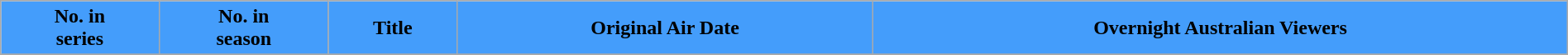<table class="wikitable plainrowheaders" style="width:100%;">
<tr style="color:black">
<th style="background: #449DFB;">No. in<br>series</th>
<th style="background: #449DFB;">No. in<br>season</th>
<th style="background: #449DFB;">Title</th>
<th style="background: #449DFB;">Original Air Date</th>
<th style="background: #449DFB;">Overnight Australian Viewers</th>
</tr>
<tr>
</tr>
</table>
